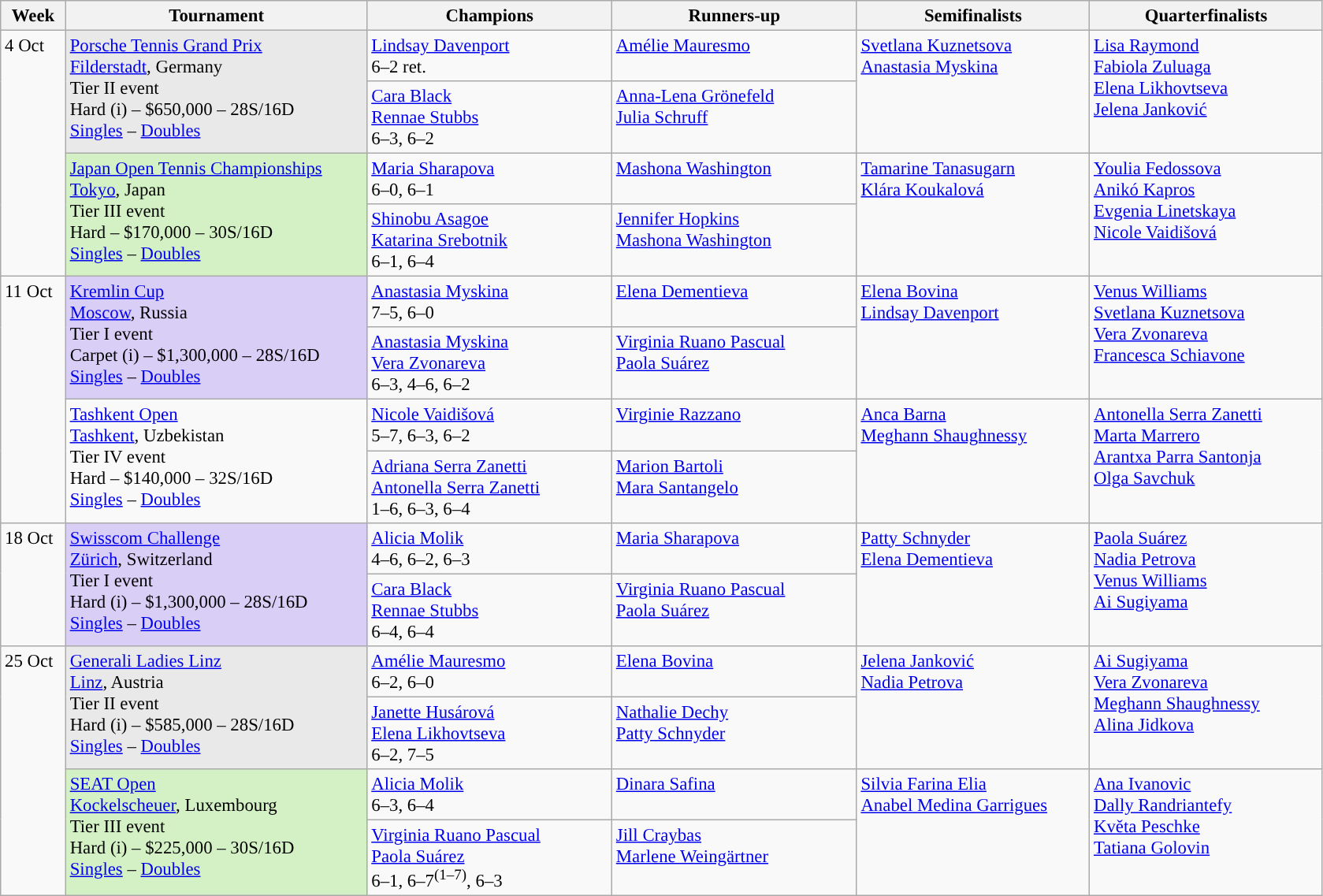<table class=wikitable style=font-size:95%>
<tr>
<th style="width:48px;">Week</th>
<th style="width:248px;">Tournament</th>
<th style="width:200px;">Champions</th>
<th style="width:200px;">Runners-up</th>
<th style="width:190px;">Semifinalists</th>
<th style="width:190px;">Quarterfinalists</th>
</tr>
<tr valign="top">
<td rowspan=4>4 Oct</td>
<td rowspan=2 style="background:#e9e9e9;"><a href='#'>Porsche Tennis Grand Prix</a><br> <a href='#'>Filderstadt</a>, Germany <br>Tier II event<br>Hard (i) – $650,000 – 28S/16D<br><a href='#'>Singles</a> – <a href='#'>Doubles</a></td>
<td> <a href='#'>Lindsay Davenport</a> <br> 6–2 ret.</td>
<td> <a href='#'>Amélie Mauresmo</a></td>
<td rowspan=2> <a href='#'>Svetlana Kuznetsova</a><br> <a href='#'>Anastasia Myskina</a></td>
<td rowspan=2> <a href='#'>Lisa Raymond</a>  <br>  <a href='#'>Fabiola Zuluaga</a> <br> <a href='#'>Elena Likhovtseva</a><br>  <a href='#'>Jelena Janković</a></td>
</tr>
<tr valign="top">
<td> <a href='#'>Cara Black</a> <br>  <a href='#'>Rennae Stubbs</a><br>6–3, 6–2</td>
<td> <a href='#'>Anna-Lena Grönefeld</a> <br>  <a href='#'>Julia Schruff</a></td>
</tr>
<tr valign="top">
<td rowspan=2 style="background:#d4f1c5;"><a href='#'>Japan Open Tennis Championships</a><br> <a href='#'>Tokyo</a>, Japan <br>Tier III event<br>Hard – $170,000 – 30S/16D<br><a href='#'>Singles</a> – <a href='#'>Doubles</a></td>
<td> <a href='#'>Maria Sharapova</a> <br> 6–0, 6–1</td>
<td> <a href='#'>Mashona Washington</a></td>
<td rowspan=2> <a href='#'>Tamarine Tanasugarn</a><br> <a href='#'>Klára Koukalová</a></td>
<td rowspan=2> <a href='#'>Youlia Fedossova</a>  <br>  <a href='#'>Anikó Kapros</a> <br> <a href='#'>Evgenia Linetskaya</a><br>   <a href='#'>Nicole Vaidišová</a></td>
</tr>
<tr valign="top">
<td> <a href='#'>Shinobu Asagoe</a> <br>  <a href='#'>Katarina Srebotnik</a><br>6–1, 6–4</td>
<td> <a href='#'>Jennifer Hopkins</a> <br>  <a href='#'>Mashona Washington</a></td>
</tr>
<tr valign="top">
<td rowspan=4>11 Oct</td>
<td rowspan=2 style="background:#d8cef6;"><a href='#'>Kremlin Cup</a><br> <a href='#'>Moscow</a>, Russia <br>Tier I event<br>Carpet (i) – $1,300,000 – 28S/16D<br> <a href='#'>Singles</a> – <a href='#'>Doubles</a></td>
<td> <a href='#'>Anastasia Myskina</a> <br> 7–5, 6–0</td>
<td> <a href='#'>Elena Dementieva</a></td>
<td rowspan=2> <a href='#'>Elena Bovina</a><br> <a href='#'>Lindsay Davenport</a></td>
<td rowspan=2> <a href='#'>Venus Williams</a>  <br>  <a href='#'>Svetlana Kuznetsova</a> <br> <a href='#'>Vera Zvonareva</a><br>   <a href='#'>Francesca Schiavone</a></td>
</tr>
<tr valign="top">
<td> <a href='#'>Anastasia Myskina</a> <br>  <a href='#'>Vera Zvonareva</a><br>6–3, 4–6, 6–2</td>
<td> <a href='#'>Virginia Ruano Pascual</a> <br>  <a href='#'>Paola Suárez</a></td>
</tr>
<tr valign="top">
<td rowspan=2><a href='#'>Tashkent Open</a><br> <a href='#'>Tashkent</a>, Uzbekistan <br>Tier IV event<br>Hard – $140,000 – 32S/16D<br><a href='#'>Singles</a> – <a href='#'>Doubles</a></td>
<td> <a href='#'>Nicole Vaidišová</a> <br> 5–7, 6–3, 6–2</td>
<td> <a href='#'>Virginie Razzano</a></td>
<td rowspan=2> <a href='#'>Anca Barna</a><br> <a href='#'>Meghann Shaughnessy</a></td>
<td rowspan=2> <a href='#'>Antonella Serra Zanetti</a>  <br>  <a href='#'>Marta Marrero</a> <br> <a href='#'>Arantxa Parra Santonja</a><br>   <a href='#'>Olga Savchuk</a></td>
</tr>
<tr valign="top">
<td> <a href='#'>Adriana Serra Zanetti</a> <br>  <a href='#'>Antonella Serra Zanetti</a><br>1–6, 6–3, 6–4</td>
<td> <a href='#'>Marion Bartoli</a> <br>  <a href='#'>Mara Santangelo</a></td>
</tr>
<tr valign="top">
<td rowspan=2>18 Oct</td>
<td rowspan=2 style="background:#d8cef6;"><a href='#'>Swisscom Challenge</a><br> <a href='#'>Zürich</a>, Switzerland <br>Tier I event<br>Hard (i) – $1,300,000 – 28S/16D<br><a href='#'>Singles</a> – <a href='#'>Doubles</a></td>
<td> <a href='#'>Alicia Molik</a> <br> 4–6, 6–2, 6–3</td>
<td> <a href='#'>Maria Sharapova</a></td>
<td rowspan=2> <a href='#'>Patty Schnyder</a><br> <a href='#'>Elena Dementieva</a></td>
<td rowspan=2> <a href='#'>Paola Suárez</a>  <br>  <a href='#'>Nadia Petrova</a> <br> <a href='#'>Venus Williams</a><br>   <a href='#'>Ai Sugiyama</a></td>
</tr>
<tr valign="top">
<td> <a href='#'>Cara Black</a> <br>  <a href='#'>Rennae Stubbs</a><br>6–4, 6–4</td>
<td> <a href='#'>Virginia Ruano Pascual</a> <br>  <a href='#'>Paola Suárez</a></td>
</tr>
<tr valign="top">
<td rowspan=4>25 Oct</td>
<td rowspan=2 style="background:#e9e9e9;"><a href='#'>Generali Ladies Linz</a><br>  <a href='#'>Linz</a>, Austria <br>Tier II event<br>Hard (i) – $585,000 – 28S/16D<br><a href='#'>Singles</a> – <a href='#'>Doubles</a></td>
<td> <a href='#'>Amélie Mauresmo</a> <br> 6–2, 6–0</td>
<td> <a href='#'>Elena Bovina</a></td>
<td rowspan=2> <a href='#'>Jelena Janković</a><br> <a href='#'>Nadia Petrova</a></td>
<td rowspan=2> <a href='#'>Ai Sugiyama</a>  <br>  <a href='#'>Vera Zvonareva</a> <br> <a href='#'>Meghann Shaughnessy</a><br>   <a href='#'>Alina Jidkova</a></td>
</tr>
<tr valign="top">
<td> <a href='#'>Janette Husárová</a> <br>  <a href='#'>Elena Likhovtseva</a><br>6–2, 7–5</td>
<td> <a href='#'>Nathalie Dechy</a> <br>  <a href='#'>Patty Schnyder</a></td>
</tr>
<tr valign="top">
<td rowspan=2 style="background:#d4f1c5;"><a href='#'>SEAT Open</a><br> <a href='#'>Kockelscheuer</a>, Luxembourg <br>Tier III event<br>Hard (i) – $225,000 – 30S/16D<br><a href='#'>Singles</a> – <a href='#'>Doubles</a></td>
<td> <a href='#'>Alicia Molik</a> <br> 6–3, 6–4</td>
<td> <a href='#'>Dinara Safina</a></td>
<td rowspan=2> <a href='#'>Silvia Farina Elia</a><br> <a href='#'>Anabel Medina Garrigues</a></td>
<td rowspan=2> <a href='#'>Ana Ivanovic</a>  <br>  <a href='#'>Dally Randriantefy</a> <br> <a href='#'>Květa Peschke</a><br>   <a href='#'>Tatiana Golovin</a></td>
</tr>
<tr valign="top">
<td> <a href='#'>Virginia Ruano Pascual</a> <br>  <a href='#'>Paola Suárez</a><br>6–1, 6–7<sup>(1–7)</sup>, 6–3</td>
<td> <a href='#'>Jill Craybas</a> <br>  <a href='#'>Marlene Weingärtner</a></td>
</tr>
</table>
